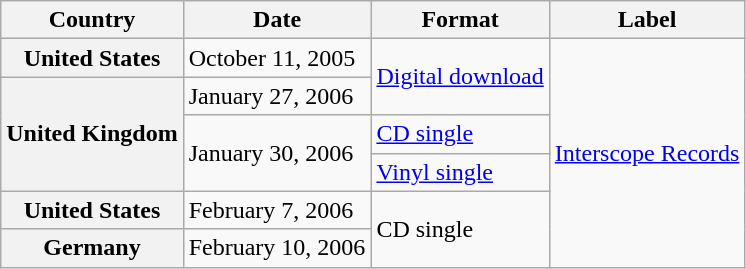<table class="wikitable plainrowheaders">
<tr>
<th scope="col">Country</th>
<th scope="col">Date</th>
<th scope="col">Format</th>
<th scope="col">Label</th>
</tr>
<tr>
<th scope="row">United States</th>
<td>October 11, 2005</td>
<td rowspan="2"><a href='#'>Digital download</a></td>
<td rowspan="6"><a href='#'>Interscope Records</a></td>
</tr>
<tr>
<th scope="row" rowspan="3">United Kingdom</th>
<td>January 27, 2006</td>
</tr>
<tr>
<td rowspan="2">January 30, 2006</td>
<td><a href='#'>CD single</a></td>
</tr>
<tr>
<td><a href='#'>Vinyl single</a></td>
</tr>
<tr>
<th scope="row">United States</th>
<td>February 7, 2006</td>
<td rowspan="2">CD single</td>
</tr>
<tr>
<th scope="row">Germany</th>
<td>February 10, 2006</td>
</tr>
</table>
